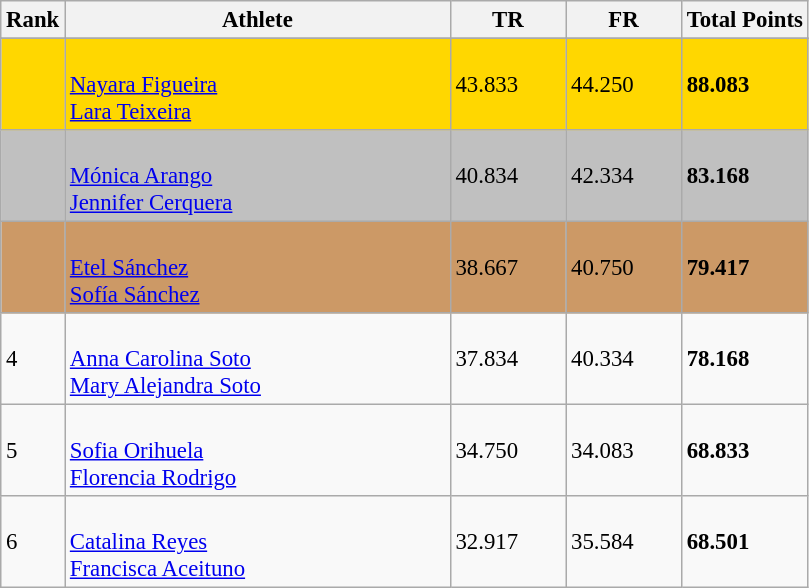<table class="wikitable" style="font-size:95%" style="width:35em;" style="text-align:center">
<tr>
<th>Rank</th>
<th width=250>Athlete</th>
<th width=70>TR</th>
<th width=70>FR</th>
<th>Total Points</th>
</tr>
<tr>
</tr>
<tr bgcolor=gold>
<td></td>
<td align=left><br><a href='#'>Nayara Figueira</a><br><a href='#'>Lara Teixeira</a></td>
<td>43.833</td>
<td>44.250</td>
<td><strong>88.083</strong></td>
</tr>
<tr bgcolor=silver>
<td></td>
<td align=left><br><a href='#'>Mónica Arango</a><br><a href='#'>Jennifer Cerquera</a></td>
<td>40.834</td>
<td>42.334</td>
<td><strong>83.168</strong></td>
</tr>
<tr bgcolor=cc9966>
<td></td>
<td align=left><br><a href='#'>Etel Sánchez</a><br><a href='#'>Sofía Sánchez</a></td>
<td>38.667</td>
<td>40.750</td>
<td><strong>79.417</strong></td>
</tr>
<tr>
<td>4</td>
<td align=left><br><a href='#'>Anna Carolina Soto</a><br><a href='#'>Mary Alejandra Soto</a></td>
<td>37.834</td>
<td>40.334</td>
<td><strong>78.168</strong></td>
</tr>
<tr>
<td>5</td>
<td align=left><br><a href='#'>Sofia Orihuela</a><br><a href='#'>Florencia Rodrigo</a></td>
<td>34.750</td>
<td>34.083</td>
<td><strong>68.833</strong></td>
</tr>
<tr>
<td>6</td>
<td align=left><br><a href='#'>Catalina Reyes</a><br><a href='#'>Francisca Aceituno</a></td>
<td>32.917</td>
<td>35.584</td>
<td><strong>68.501</strong></td>
</tr>
</table>
